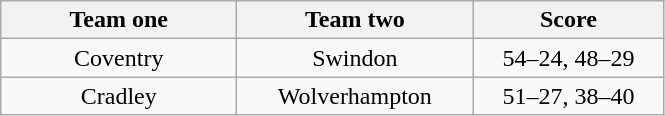<table class="wikitable" style="text-align: center">
<tr>
<th width=150>Team one</th>
<th width=150>Team two</th>
<th width=120>Score</th>
</tr>
<tr>
<td>Coventry</td>
<td>Swindon</td>
<td>54–24, 48–29</td>
</tr>
<tr>
<td>Cradley</td>
<td>Wolverhampton</td>
<td>51–27, 38–40</td>
</tr>
</table>
